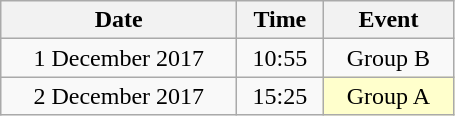<table class = "wikitable" style="text-align:center;">
<tr>
<th width=150>Date</th>
<th width=50>Time</th>
<th width=80>Event</th>
</tr>
<tr>
<td>1 December 2017</td>
<td>10:55</td>
<td>Group B</td>
</tr>
<tr>
<td>2 December 2017</td>
<td>15:25</td>
<td bgcolor=ffffcc>Group A</td>
</tr>
</table>
